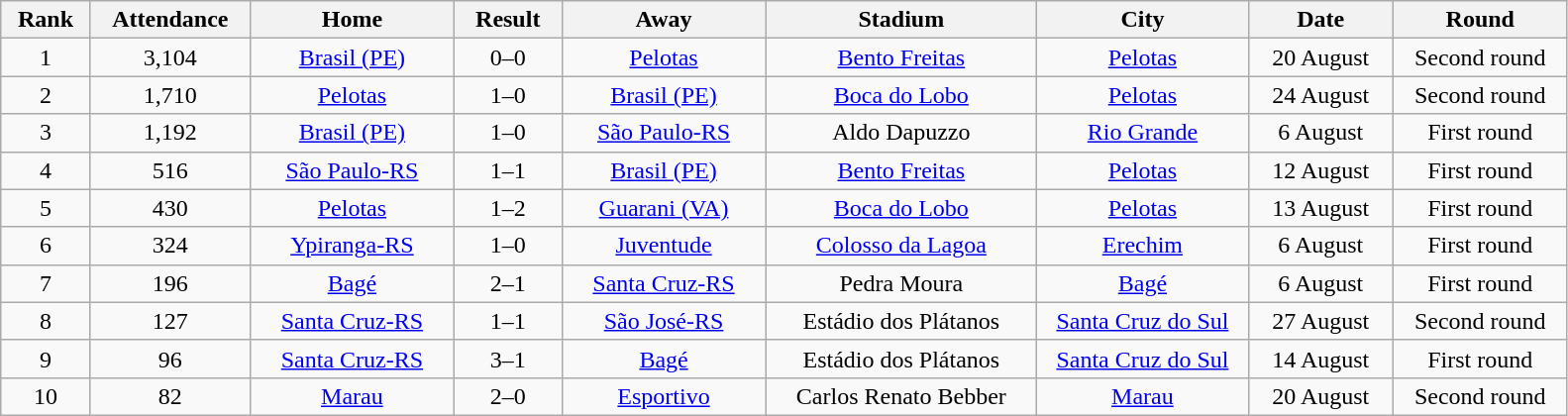<table class="wikitable" style="text-align:center; margin-left:1em;">
<tr>
<th width="53">Rank</th>
<th width="100">Attendance</th>
<th width="130">Home</th>
<th width="65">Result</th>
<th width="130">Away</th>
<th width="175">Stadium</th>
<th width="135">City</th>
<th width="90">Date</th>
<th width="110">Round</th>
</tr>
<tr>
<td>1</td>
<td>3,104</td>
<td><a href='#'>Brasil (PE)</a></td>
<td>0–0</td>
<td><a href='#'>Pelotas</a></td>
<td><a href='#'>Bento Freitas</a></td>
<td><a href='#'>Pelotas</a></td>
<td>20 August</td>
<td>Second round</td>
</tr>
<tr>
<td>2</td>
<td>1,710</td>
<td><a href='#'>Pelotas</a></td>
<td>1–0</td>
<td><a href='#'>Brasil (PE)</a></td>
<td><a href='#'>Boca do Lobo</a></td>
<td><a href='#'>Pelotas</a></td>
<td>24 August</td>
<td>Second round</td>
</tr>
<tr>
<td>3</td>
<td>1,192</td>
<td><a href='#'>Brasil (PE)</a></td>
<td>1–0</td>
<td><a href='#'>São Paulo-RS</a></td>
<td>Aldo Dapuzzo</td>
<td><a href='#'>Rio Grande</a></td>
<td>6 August</td>
<td>First round</td>
</tr>
<tr>
<td>4</td>
<td>516</td>
<td><a href='#'>São Paulo-RS</a></td>
<td>1–1</td>
<td><a href='#'>Brasil (PE)</a></td>
<td><a href='#'>Bento Freitas</a></td>
<td><a href='#'>Pelotas</a></td>
<td>12 August</td>
<td>First round</td>
</tr>
<tr>
<td>5</td>
<td>430</td>
<td><a href='#'>Pelotas</a></td>
<td>1–2</td>
<td><a href='#'>Guarani (VA)</a></td>
<td><a href='#'>Boca do Lobo</a></td>
<td><a href='#'>Pelotas</a></td>
<td>13 August</td>
<td>First round</td>
</tr>
<tr>
<td>6</td>
<td>324</td>
<td><a href='#'>Ypiranga-RS</a></td>
<td>1–0</td>
<td><a href='#'>Juventude</a></td>
<td><a href='#'>Colosso da Lagoa</a></td>
<td><a href='#'>Erechim</a></td>
<td>6 August</td>
<td>First round</td>
</tr>
<tr>
<td>7</td>
<td>196</td>
<td><a href='#'>Bagé</a></td>
<td>2–1</td>
<td><a href='#'>Santa Cruz-RS</a></td>
<td>Pedra Moura</td>
<td><a href='#'>Bagé</a></td>
<td>6 August</td>
<td>First round</td>
</tr>
<tr>
<td>8</td>
<td>127</td>
<td><a href='#'>Santa Cruz-RS</a></td>
<td>1–1</td>
<td><a href='#'>São José-RS</a></td>
<td>Estádio dos Plátanos</td>
<td><a href='#'>Santa Cruz do Sul</a></td>
<td>27 August</td>
<td>Second round</td>
</tr>
<tr>
<td>9</td>
<td>96</td>
<td><a href='#'>Santa Cruz-RS</a></td>
<td>3–1</td>
<td><a href='#'>Bagé</a></td>
<td>Estádio dos Plátanos</td>
<td><a href='#'>Santa Cruz do Sul</a></td>
<td>14 August</td>
<td>First round</td>
</tr>
<tr>
<td>10</td>
<td>82</td>
<td><a href='#'>Marau</a></td>
<td>2–0</td>
<td><a href='#'>Esportivo</a></td>
<td>Carlos Renato Bebber</td>
<td><a href='#'>Marau</a></td>
<td>20 August</td>
<td>Second round</td>
</tr>
</table>
